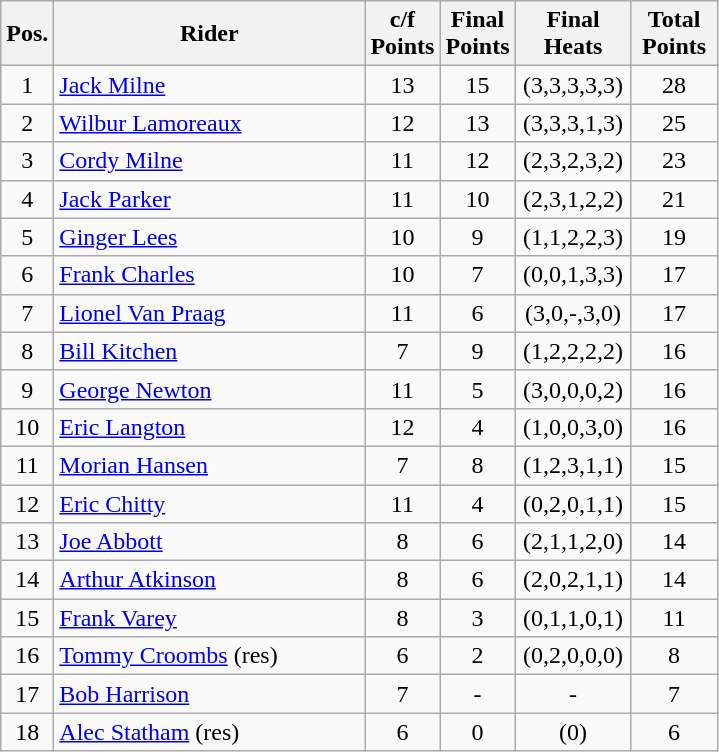<table class=wikitable>
<tr>
<th width=25px>Pos.</th>
<th width=200px>Rider</th>
<th width=40px>c/f Points</th>
<th width=40px>Final Points</th>
<th width=70px>Final Heats</th>
<th width=50px>Total Points</th>
</tr>
<tr align=center >
<td>1</td>
<td align=left> <a href='#'>Jack Milne</a></td>
<td>13</td>
<td>15</td>
<td>(3,3,3,3,3)</td>
<td>28</td>
</tr>
<tr align=center >
<td>2</td>
<td align=left> <a href='#'>Wilbur Lamoreaux</a></td>
<td>12</td>
<td>13</td>
<td>(3,3,3,1,3)</td>
<td>25</td>
</tr>
<tr align=center >
<td>3</td>
<td align=left> <a href='#'>Cordy Milne</a></td>
<td>11</td>
<td>12</td>
<td>(2,3,2,3,2)</td>
<td>23</td>
</tr>
<tr align=center>
<td>4</td>
<td align=left> <a href='#'>Jack Parker</a></td>
<td>11</td>
<td>10</td>
<td>(2,3,1,2,2)</td>
<td>21</td>
</tr>
<tr align=center>
<td>5</td>
<td align=left> <a href='#'>Ginger Lees</a></td>
<td>10</td>
<td>9</td>
<td>(1,1,2,2,3)</td>
<td>19</td>
</tr>
<tr align=center>
<td>6</td>
<td align=left> <a href='#'>Frank Charles</a></td>
<td>10</td>
<td>7</td>
<td>(0,0,1,3,3)</td>
<td>17</td>
</tr>
<tr align=center>
<td>7</td>
<td align=left> <a href='#'>Lionel Van Praag</a></td>
<td>11</td>
<td>6</td>
<td>(3,0,-,3,0)</td>
<td>17</td>
</tr>
<tr align=center>
<td>8</td>
<td align=left> <a href='#'>Bill Kitchen</a></td>
<td>7</td>
<td>9</td>
<td>(1,2,2,2,2)</td>
<td>16</td>
</tr>
<tr align=center>
<td>9</td>
<td align=left> <a href='#'>George Newton</a></td>
<td>11</td>
<td>5</td>
<td>(3,0,0,0,2)</td>
<td>16</td>
</tr>
<tr align=center>
<td>10</td>
<td align=left> <a href='#'>Eric Langton</a></td>
<td>12</td>
<td>4</td>
<td>(1,0,0,3,0)</td>
<td>16</td>
</tr>
<tr align=center>
<td>11</td>
<td align=left> <a href='#'>Morian Hansen</a></td>
<td>7</td>
<td>8</td>
<td>(1,2,3,1,1)</td>
<td>15</td>
</tr>
<tr align=center>
<td>12</td>
<td align=left> <a href='#'>Eric Chitty</a></td>
<td>11</td>
<td>4</td>
<td>(0,2,0,1,1)</td>
<td>15</td>
</tr>
<tr align=center>
<td>13</td>
<td align=left> <a href='#'>Joe Abbott</a></td>
<td>8</td>
<td>6</td>
<td>(2,1,1,2,0)</td>
<td>14</td>
</tr>
<tr align=center>
<td>14</td>
<td align=left> <a href='#'>Arthur Atkinson</a></td>
<td>8</td>
<td>6</td>
<td>(2,0,2,1,1)</td>
<td>14</td>
</tr>
<tr align=center>
<td>15</td>
<td align=left> <a href='#'>Frank Varey</a></td>
<td>8</td>
<td>3</td>
<td>(0,1,1,0,1)</td>
<td>11</td>
</tr>
<tr align=center>
<td>16</td>
<td align=left> <a href='#'>Tommy Croombs</a> (res)</td>
<td>6</td>
<td>2</td>
<td>(0,2,0,0,0)</td>
<td>8</td>
</tr>
<tr align=center>
<td>17</td>
<td align=left> <a href='#'>Bob Harrison</a></td>
<td>7</td>
<td>-</td>
<td>-</td>
<td>7</td>
</tr>
<tr align=center>
<td>18</td>
<td align=left> <a href='#'>Alec Statham</a> (res)</td>
<td>6</td>
<td>0</td>
<td>(0)</td>
<td>6</td>
</tr>
</table>
